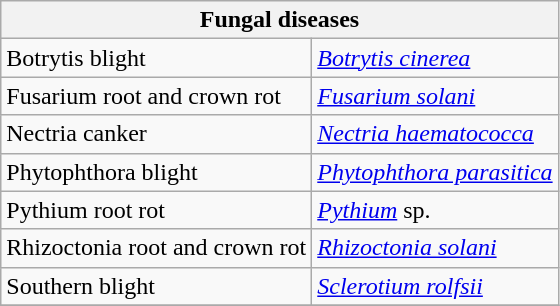<table class="wikitable" style="clear">
<tr>
<th colspan=2><strong>Fungal diseases</strong><br></th>
</tr>
<tr>
<td>Botrytis blight</td>
<td><em><a href='#'>Botrytis cinerea</a></em></td>
</tr>
<tr>
<td>Fusarium root and crown rot</td>
<td><em><a href='#'>Fusarium solani</a></em></td>
</tr>
<tr>
<td>Nectria canker</td>
<td><em><a href='#'>Nectria haematococca</a></em></td>
</tr>
<tr>
<td>Phytophthora blight</td>
<td><em><a href='#'>Phytophthora parasitica</a></em></td>
</tr>
<tr>
<td>Pythium root rot</td>
<td><em><a href='#'>Pythium</a></em> sp.</td>
</tr>
<tr>
<td>Rhizoctonia root and crown rot</td>
<td><em><a href='#'>Rhizoctonia solani</a></em></td>
</tr>
<tr>
<td>Southern blight</td>
<td><em><a href='#'>Sclerotium rolfsii</a></em></td>
</tr>
<tr>
</tr>
</table>
